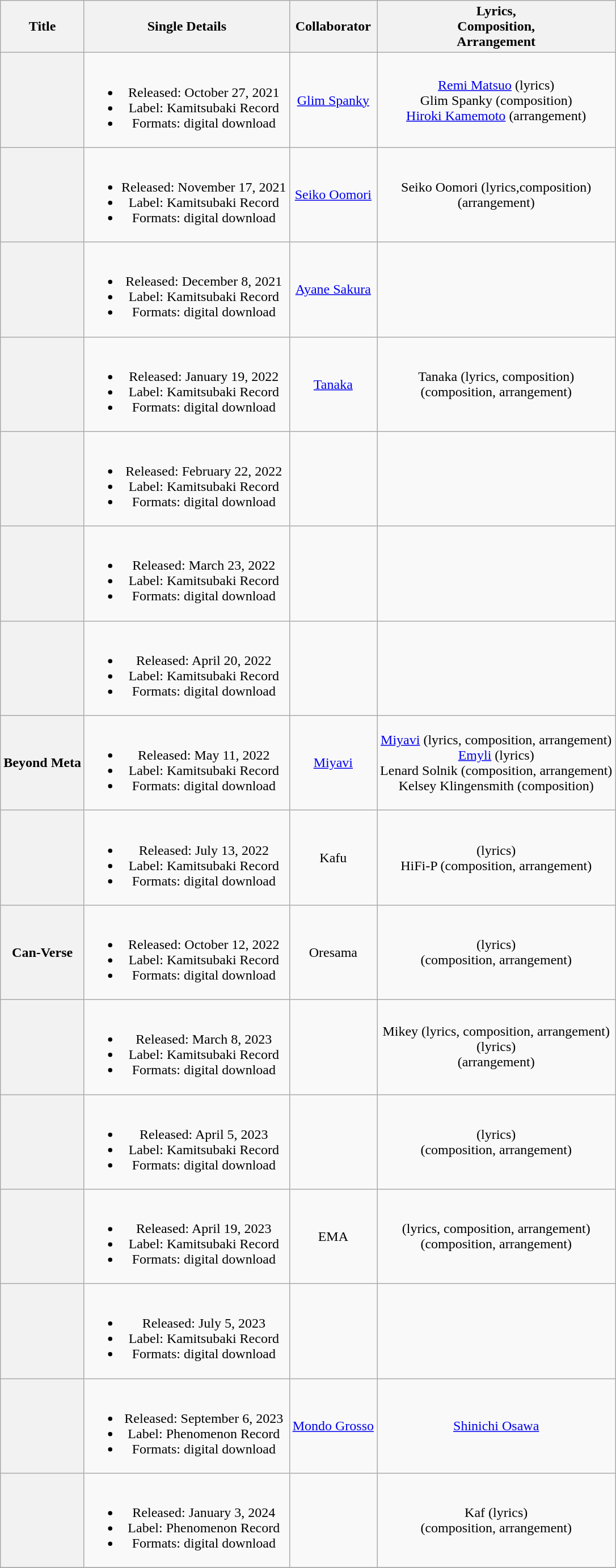<table class="wikitable plainrowheaders" style="text-align:center;">
<tr>
<th>Title</th>
<th>Single Details</th>
<th>Collaborator</th>
<th>Lyrics,<br> Composition,<br> Arrangement</th>
</tr>
<tr>
<th scope="row"></th>
<td><br><ul><li>Released: October 27, 2021</li><li>Label: Kamitsubaki Record</li><li>Formats: digital download</li></ul></td>
<td><a href='#'>Glim Spanky</a></td>
<td><a href='#'>Remi Matsuo</a> (lyrics)<br>Glim Spanky (composition)<br><a href='#'>Hiroki Kamemoto</a> (arrangement)</td>
</tr>
<tr>
<th scope="row"></th>
<td><br><ul><li>Released: November 17, 2021</li><li>Label: Kamitsubaki Record</li><li>Formats: digital download</li></ul></td>
<td><a href='#'>Seiko Oomori</a></td>
<td>Seiko Oomori (lyrics,composition)<br> (arrangement)</td>
</tr>
<tr>
<th scope="row"></th>
<td><br><ul><li>Released: December 8, 2021</li><li>Label: Kamitsubaki Record</li><li>Formats: digital download</li></ul></td>
<td><a href='#'>Ayane Sakura</a></td>
<td></td>
</tr>
<tr>
<th scope="row"></th>
<td><br><ul><li>Released: January 19, 2022</li><li>Label: Kamitsubaki Record</li><li>Formats: digital download</li></ul></td>
<td><a href='#'>Tanaka</a></td>
<td>Tanaka (lyrics, composition)<br> (composition, arrangement)</td>
</tr>
<tr>
<th scope="row"></th>
<td><br><ul><li>Released: February 22, 2022</li><li>Label: Kamitsubaki Record</li><li>Formats: digital download</li></ul></td>
<td></td>
<td></td>
</tr>
<tr>
<th scope="row"></th>
<td><br><ul><li>Released: March 23, 2022</li><li>Label: Kamitsubaki Record</li><li>Formats: digital download</li></ul></td>
<td></td>
<td></td>
</tr>
<tr>
<th scope="row"></th>
<td><br><ul><li>Released: April 20, 2022</li><li>Label: Kamitsubaki Record</li><li>Formats: digital download</li></ul></td>
<td></td>
<td></td>
</tr>
<tr>
<th scope="row">Beyond Meta</th>
<td><br><ul><li>Released: May 11, 2022</li><li>Label: Kamitsubaki Record</li><li>Formats: digital download</li></ul></td>
<td><a href='#'>Miyavi</a></td>
<td><a href='#'>Miyavi</a> (lyrics, composition, arrangement)<br><a href='#'>Emyli</a> (lyrics)<br>Lenard Solnik (composition, arrangement)<br>Kelsey Klingensmith (composition)</td>
</tr>
<tr>
<th scope="row"></th>
<td><br><ul><li>Released: July 13, 2022</li><li>Label: Kamitsubaki Record</li><li>Formats: digital download</li></ul></td>
<td>Kafu</td>
<td> (lyrics)<br>HiFi-P (composition, arrangement)</td>
</tr>
<tr>
<th scope="row">Can-Verse</th>
<td><br><ul><li>Released: October 12, 2022</li><li>Label: Kamitsubaki Record</li><li>Formats: digital download</li></ul></td>
<td>Oresama</td>
<td> (lyrics)<br> (composition, arrangement)</td>
</tr>
<tr>
<th scope="row"></th>
<td><br><ul><li>Released: March 8, 2023</li><li>Label: Kamitsubaki Record</li><li>Formats: digital download</li></ul></td>
<td></td>
<td>Mikey (lyrics, composition, arrangement)<br> (lyrics)<br> (arrangement)</td>
</tr>
<tr>
<th scope="row"></th>
<td><br><ul><li>Released: April 5, 2023</li><li>Label: Kamitsubaki Record</li><li>Formats: digital download</li></ul></td>
<td></td>
<td> (lyrics)<br> (composition, arrangement)</td>
</tr>
<tr>
<th scope="row"></th>
<td><br><ul><li>Released: April 19, 2023</li><li>Label: Kamitsubaki Record</li><li>Formats: digital download</li></ul></td>
<td>EMA</td>
<td> (lyrics, composition, arrangement)<br> (composition, arrangement)</td>
</tr>
<tr>
<th scope="row"></th>
<td><br><ul><li>Released: July 5, 2023</li><li>Label: Kamitsubaki Record</li><li>Formats: digital download</li></ul></td>
<td></td>
<td></td>
</tr>
<tr>
<th scope="row"></th>
<td><br><ul><li>Released: September 6, 2023</li><li>Label: Phenomenon Record</li><li>Formats: digital download</li></ul></td>
<td><a href='#'>Mondo Grosso</a></td>
<td><a href='#'>Shinichi Osawa</a></td>
</tr>
<tr>
<th scope="row"></th>
<td><br><ul><li>Released: January 3, 2024</li><li>Label: Phenomenon Record</li><li>Formats: digital download</li></ul></td>
<td></td>
<td>Kaf (lyrics)<br> (composition, arrangement)</td>
</tr>
<tr>
</tr>
</table>
